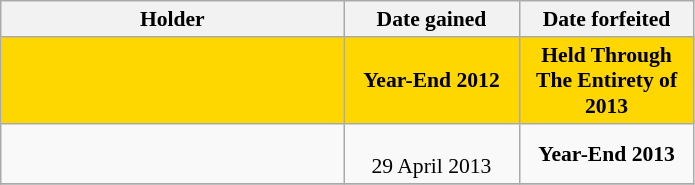<table class="wikitable" style="font-size:90%">
<tr>
<th style="width:222px;">Holder</th>
<th style="width:110px;">Date gained</th>
<th style="width:110px;">Date forfeited</th>
</tr>
<tr bgcolor=gold>
<td></td>
<td style="text-align:center;"><strong>Year-End 2012</strong></td>
<td style="text-align:center;"><strong>Held Through The Entirety of 2013</strong></td>
</tr>
<tr>
<td align=left><br></td>
<td style="text-align:center;"><br> 29 April 2013</td>
<td style="text-align:center;"><strong>Year-End 2013</strong></td>
</tr>
<tr>
</tr>
</table>
